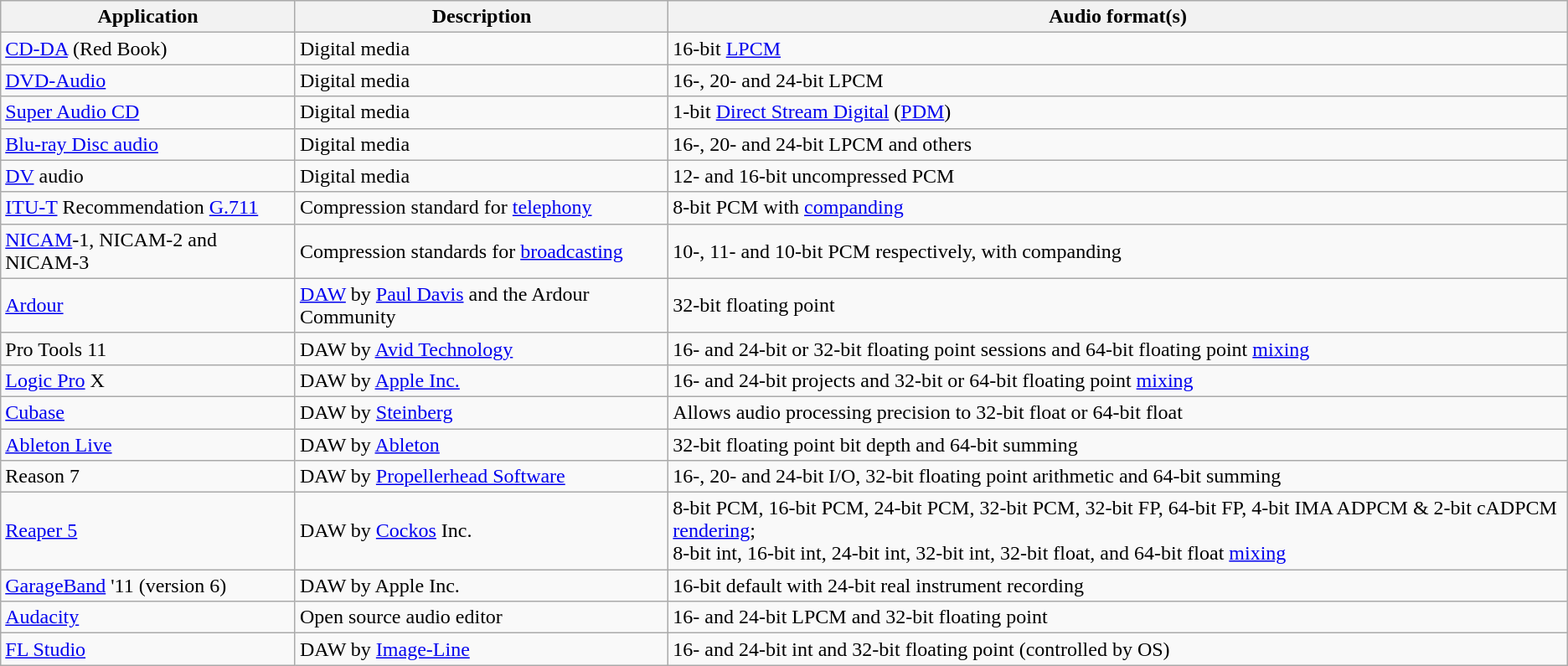<table class="wikitable">
<tr>
<th>Application</th>
<th>Description</th>
<th>Audio format(s)</th>
</tr>
<tr>
<td><a href='#'>CD-DA</a> (Red Book)</td>
<td>Digital media</td>
<td>16-bit <a href='#'>LPCM</a></td>
</tr>
<tr>
<td><a href='#'>DVD-Audio</a></td>
<td>Digital media</td>
<td>16-, 20- and 24-bit LPCM</td>
</tr>
<tr>
<td><a href='#'>Super Audio CD</a></td>
<td>Digital media</td>
<td>1-bit <a href='#'>Direct Stream Digital</a> (<a href='#'>PDM</a>)</td>
</tr>
<tr>
<td><a href='#'>Blu-ray Disc audio</a></td>
<td>Digital media</td>
<td>16-, 20- and 24-bit LPCM and others</td>
</tr>
<tr>
<td><a href='#'>DV</a> audio</td>
<td>Digital media</td>
<td>12- and 16-bit uncompressed PCM</td>
</tr>
<tr>
<td><a href='#'>ITU-T</a> Recommendation <a href='#'>G.711</a></td>
<td>Compression standard for <a href='#'>telephony</a></td>
<td>8-bit PCM with <a href='#'>companding</a></td>
</tr>
<tr>
<td><a href='#'>NICAM</a>-1, NICAM-2 and NICAM-3</td>
<td>Compression standards for <a href='#'>broadcasting</a></td>
<td>10-, 11- and 10-bit PCM respectively, with companding</td>
</tr>
<tr>
<td><a href='#'>Ardour</a></td>
<td><a href='#'>DAW</a> by <a href='#'>Paul Davis</a> and the Ardour Community</td>
<td>32-bit floating point</td>
</tr>
<tr>
<td>Pro Tools 11</td>
<td>DAW by <a href='#'>Avid Technology</a></td>
<td>16- and 24-bit or 32-bit floating point sessions and 64-bit floating point <a href='#'>mixing</a></td>
</tr>
<tr>
<td><a href='#'>Logic Pro</a> X</td>
<td>DAW by <a href='#'>Apple Inc.</a></td>
<td>16- and 24-bit projects and 32-bit or 64-bit floating point <a href='#'>mixing</a></td>
</tr>
<tr>
<td><a href='#'>Cubase</a></td>
<td>DAW by <a href='#'>Steinberg</a></td>
<td>Allows audio processing precision to 32-bit float or 64-bit float </td>
</tr>
<tr>
<td><a href='#'>Ableton Live</a></td>
<td>DAW by <a href='#'>Ableton</a></td>
<td>32-bit floating point bit depth and 64-bit summing</td>
</tr>
<tr>
<td>Reason 7</td>
<td>DAW by <a href='#'>Propellerhead Software</a></td>
<td>16-, 20- and 24-bit I/O, 32-bit floating point arithmetic and 64-bit summing</td>
</tr>
<tr>
<td><a href='#'>Reaper 5</a></td>
<td>DAW by <a href='#'>Cockos</a> Inc.</td>
<td>8-bit PCM, 16-bit PCM, 24-bit PCM, 32-bit PCM, 32-bit FP, 64-bit FP, 4-bit IMA ADPCM & 2-bit cADPCM <a href='#'>rendering</a>;<br>8-bit int, 16-bit int, 24-bit int, 32-bit int, 32-bit float, and 64-bit float <a href='#'>mixing</a></td>
</tr>
<tr>
<td><a href='#'>GarageBand</a> '11 (version 6)</td>
<td>DAW by Apple Inc.</td>
<td>16-bit default with 24-bit real instrument recording</td>
</tr>
<tr>
<td><a href='#'>Audacity</a></td>
<td>Open source audio editor</td>
<td>16- and 24-bit LPCM and 32-bit floating point</td>
</tr>
<tr>
<td><a href='#'>FL Studio</a></td>
<td>DAW by <a href='#'>Image-Line</a></td>
<td>16- and 24-bit int and 32-bit floating point (controlled by OS)</td>
</tr>
</table>
